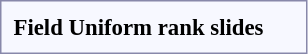<table style="border:1px solid #8888aa; background-color:#f7f8ff; padding:5px; font-size:95%; margin: 0px 12px 12px 0px;">
<tr style="text-align:center;">
<td rowspan=2><strong>Field Uniform rank slides</strong></td>
<td colspan=14></td>
<td colspan=2></td>
<td colspan=2></td>
<td colspan=3></td>
<td colspan=3></td>
</tr>
</table>
